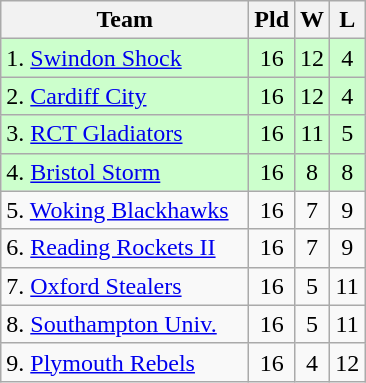<table class="wikitable" style="text-align: center;">
<tr>
<th style="width:158px;">Team</th>
<th style="width:12px;" abbr="Played">Pld</th>
<th style="width:12px;" abbr="Won">W</th>
<th style="width:12px;" abbr="Lost">L</th>
</tr>
<tr style="background:#cfc;">
<td style="text-align:left;">1. <a href='#'>Swindon Shock</a></td>
<td>16</td>
<td>12</td>
<td>4</td>
</tr>
<tr style="background:#cfc;">
<td style="text-align:left;">2. <a href='#'>Cardiff City</a></td>
<td>16</td>
<td>12</td>
<td>4</td>
</tr>
<tr style="background:#cfc;">
<td style="text-align:left;">3. <a href='#'>RCT Gladiators</a></td>
<td>16</td>
<td>11</td>
<td>5</td>
</tr>
<tr style="background:#cfc;">
<td style="text-align:left;">4. <a href='#'>Bristol Storm</a></td>
<td>16</td>
<td>8</td>
<td>8</td>
</tr>
<tr style="background: ;">
<td style="text-align:left;">5. <a href='#'>Woking Blackhawks</a></td>
<td>16</td>
<td>7</td>
<td>9</td>
</tr>
<tr style="background:;">
<td style="text-align:left;">6. <a href='#'>Reading Rockets II</a></td>
<td>16</td>
<td>7</td>
<td>9</td>
</tr>
<tr style="background: ;">
<td style="text-align:left;">7. <a href='#'>Oxford Stealers</a></td>
<td>16</td>
<td>5</td>
<td>11</td>
</tr>
<tr style="background: ;">
<td style="text-align:left;">8. <a href='#'>Southampton Univ.</a></td>
<td>16</td>
<td>5</td>
<td>11</td>
</tr>
<tr style="background:;">
<td style="text-align:left;">9. <a href='#'>Plymouth Rebels</a></td>
<td>16</td>
<td>4</td>
<td>12</td>
</tr>
</table>
